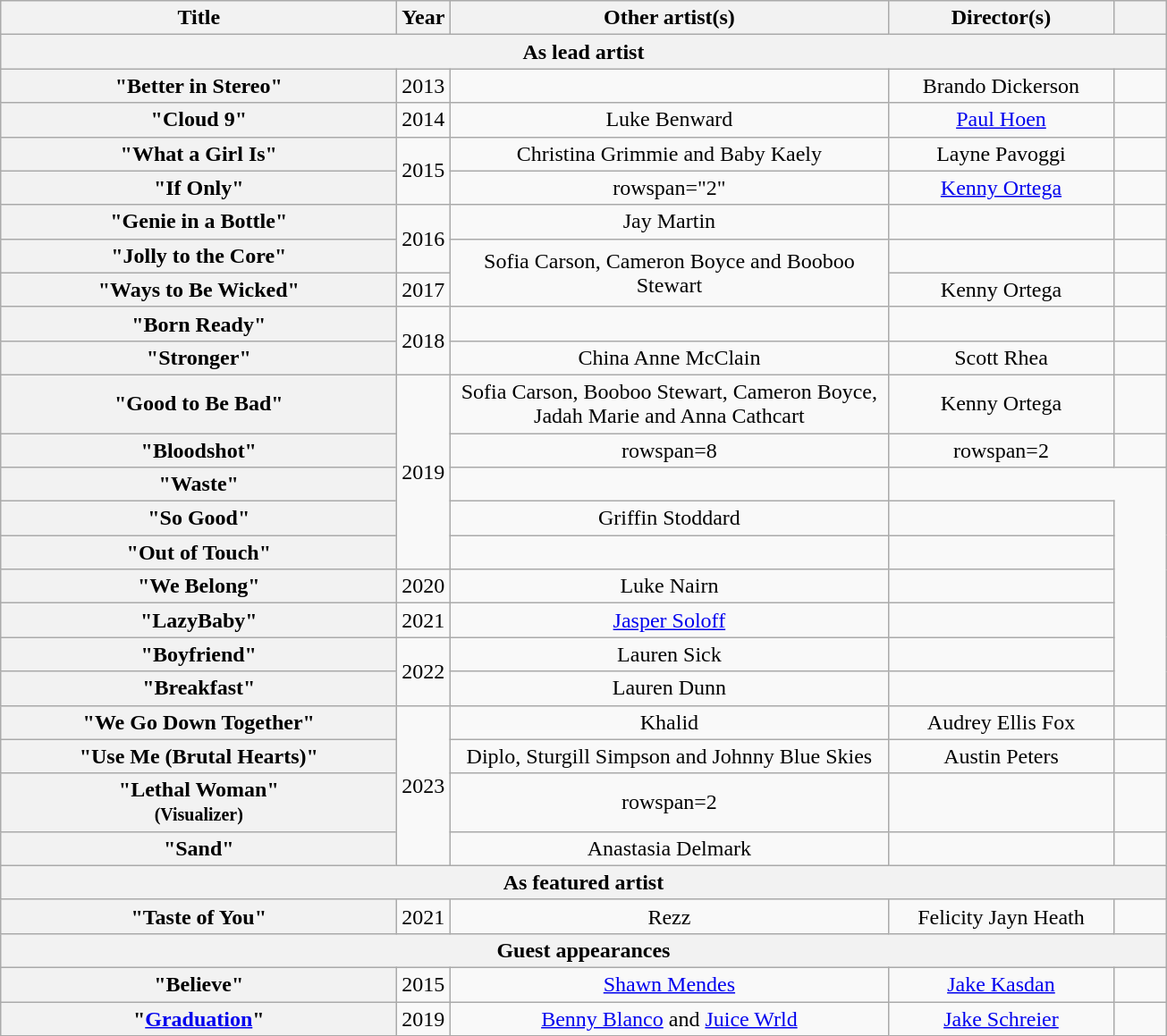<table class="wikitable plainrowheaders" style="text-align:center;" border="1">
<tr>
<th scope="col" style="width:18em;">Title</th>
<th scope="col" style="width:1em;">Year</th>
<th scope="col" style="width:20em;">Other artist(s)</th>
<th scope="col" style="width:10em;">Director(s)</th>
<th scope="col" style="width:2em;"></th>
</tr>
<tr>
<th colspan="6">As lead artist</th>
</tr>
<tr>
<th scope="row">"Better in Stereo"</th>
<td>2013</td>
<td></td>
<td>Brando Dickerson</td>
<td></td>
</tr>
<tr>
<th scope="row">"Cloud 9"</th>
<td>2014</td>
<td>Luke Benward</td>
<td><a href='#'>Paul Hoen</a></td>
<td></td>
</tr>
<tr>
<th scope="row">"What a Girl Is"</th>
<td rowspan="2">2015</td>
<td>Christina Grimmie and Baby Kaely</td>
<td>Layne Pavoggi</td>
<td></td>
</tr>
<tr>
<th scope="row">"If Only"</th>
<td>rowspan="2" </td>
<td><a href='#'>Kenny Ortega</a></td>
<td></td>
</tr>
<tr>
<th scope="row">"Genie in a Bottle"</th>
<td rowspan="2">2016</td>
<td>Jay Martin</td>
<td></td>
</tr>
<tr>
<th scope="row">"Jolly to the Core"</th>
<td rowspan="2">Sofia Carson, Cameron Boyce and Booboo Stewart</td>
<td></td>
<td></td>
</tr>
<tr>
<th scope="row">"Ways to Be Wicked"</th>
<td>2017</td>
<td>Kenny Ortega</td>
<td></td>
</tr>
<tr>
<th scope="row">"Born Ready"</th>
<td rowspan="2">2018</td>
<td></td>
<td></td>
<td></td>
</tr>
<tr>
<th scope="row">"Stronger"</th>
<td>China Anne McClain</td>
<td>Scott Rhea</td>
<td></td>
</tr>
<tr>
<th scope="row">"Good to Be Bad"</th>
<td rowspan=5>2019</td>
<td>Sofia Carson, Booboo Stewart, Cameron Boyce, Jadah Marie and Anna Cathcart</td>
<td>Kenny Ortega</td>
<td></td>
</tr>
<tr>
<th scope="row">"Bloodshot"</th>
<td>rowspan=8 </td>
<td>rowspan=2 </td>
<td></td>
</tr>
<tr>
<th scope="row">"Waste"</th>
<td></td>
</tr>
<tr>
<th scope="row">"So Good"</th>
<td>Griffin Stoddard</td>
<td></td>
</tr>
<tr>
<th scope="row">"Out of Touch"</th>
<td></td>
<td></td>
</tr>
<tr>
<th scope="row">"We Belong"</th>
<td>2020</td>
<td>Luke Nairn</td>
<td></td>
</tr>
<tr>
<th scope="row">"LazyBaby"</th>
<td>2021</td>
<td><a href='#'>Jasper Soloff</a></td>
<td></td>
</tr>
<tr>
<th scope="row">"Boyfriend"</th>
<td rowspan=2>2022</td>
<td>Lauren Sick</td>
<td></td>
</tr>
<tr>
<th scope="row">"Breakfast"</th>
<td>Lauren Dunn</td>
<td></td>
</tr>
<tr>
<th scope="row">"We Go Down Together"</th>
<td rowspan=4>2023</td>
<td>Khalid</td>
<td>Audrey Ellis Fox</td>
<td></td>
</tr>
<tr>
<th scope="row">"Use Me (Brutal Hearts)"</th>
<td>Diplo, Sturgill Simpson and Johnny Blue Skies</td>
<td>Austin Peters</td>
<td></td>
</tr>
<tr>
<th scope="row">"Lethal Woman" <br><small>(Visualizer)</small></th>
<td>rowspan=2 </td>
<td></td>
<td></td>
</tr>
<tr>
<th scope="row">"Sand"</th>
<td>Anastasia Delmark</td>
<td></td>
</tr>
<tr>
<th colspan="6">As featured artist</th>
</tr>
<tr>
<th scope="row">"Taste of You"</th>
<td>2021</td>
<td>Rezz</td>
<td>Felicity Jayn Heath</td>
<td></td>
</tr>
<tr>
<th colspan="6">Guest appearances</th>
</tr>
<tr>
<th scope="row">"Believe"</th>
<td>2015</td>
<td><a href='#'>Shawn Mendes</a></td>
<td><a href='#'>Jake Kasdan</a></td>
<td></td>
</tr>
<tr>
<th scope="row">"<a href='#'>Graduation</a>"</th>
<td>2019</td>
<td><a href='#'>Benny Blanco</a> and <a href='#'>Juice Wrld</a></td>
<td><a href='#'>Jake Schreier</a></td>
<td></td>
</tr>
</table>
